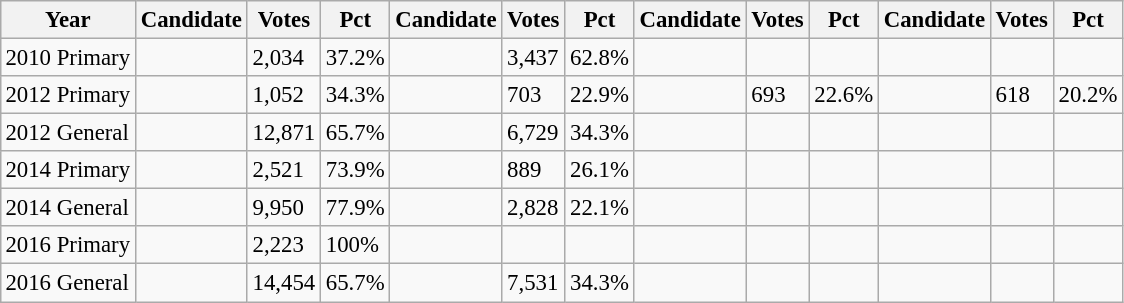<table class="wikitable" style="margin:0.5em ; font-size:95%">
<tr>
<th>Year</th>
<th>Candidate</th>
<th>Votes</th>
<th>Pct</th>
<th>Candidate</th>
<th>Votes</th>
<th>Pct</th>
<th>Candidate</th>
<th>Votes</th>
<th>Pct</th>
<th>Candidate</th>
<th>Votes</th>
<th>Pct</th>
</tr>
<tr>
<td>2010 Primary</td>
<td></td>
<td>2,034</td>
<td>37.2%</td>
<td></td>
<td>3,437</td>
<td>62.8%</td>
<td></td>
<td></td>
<td></td>
<td></td>
<td></td>
<td></td>
</tr>
<tr>
<td>2012 Primary</td>
<td></td>
<td>1,052</td>
<td>34.3%</td>
<td></td>
<td>703</td>
<td>22.9%</td>
<td></td>
<td>693</td>
<td>22.6%</td>
<td></td>
<td>618</td>
<td>20.2%</td>
</tr>
<tr>
<td>2012 General</td>
<td></td>
<td>12,871</td>
<td>65.7%</td>
<td></td>
<td>6,729</td>
<td>34.3%</td>
<td></td>
<td></td>
<td></td>
<td></td>
<td></td>
<td></td>
</tr>
<tr>
<td>2014 Primary</td>
<td></td>
<td>2,521</td>
<td>73.9%</td>
<td></td>
<td>889</td>
<td>26.1%</td>
<td></td>
<td></td>
<td></td>
<td></td>
<td></td>
<td></td>
</tr>
<tr>
<td>2014 General</td>
<td></td>
<td>9,950</td>
<td>77.9%</td>
<td></td>
<td>2,828</td>
<td>22.1%</td>
<td></td>
<td></td>
<td></td>
<td></td>
<td></td>
<td></td>
</tr>
<tr>
<td>2016 Primary</td>
<td></td>
<td>2,223</td>
<td>100%</td>
<td></td>
<td></td>
<td></td>
<td></td>
<td></td>
<td></td>
<td></td>
<td></td>
<td></td>
</tr>
<tr>
<td>2016 General</td>
<td></td>
<td>14,454</td>
<td>65.7%</td>
<td></td>
<td>7,531</td>
<td>34.3%</td>
<td></td>
<td></td>
<td></td>
<td></td>
<td></td>
<td></td>
</tr>
</table>
